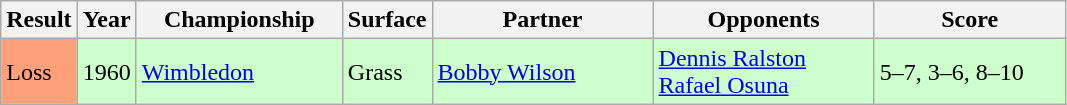<table class="sortable wikitable">
<tr>
<th style="width:40px">Result</th>
<th style="width:30px">Year</th>
<th style="width:130px">Championship</th>
<th style="width:50px">Surface</th>
<th style="width:140px">Partner</th>
<th style="width:140px">Opponents</th>
<th style="width:120px" class="unsortable">Score</th>
</tr>
<tr style="background:#ccffcc;">
<td style="background:#ffa07a;">Loss</td>
<td>1960</td>
<td><a href='#'>Wimbledon</a></td>
<td>Grass</td>
<td> <a href='#'>Bobby Wilson</a></td>
<td> <a href='#'>Dennis Ralston</a> <br>  <a href='#'>Rafael Osuna</a></td>
<td>5–7, 3–6, 8–10</td>
</tr>
</table>
